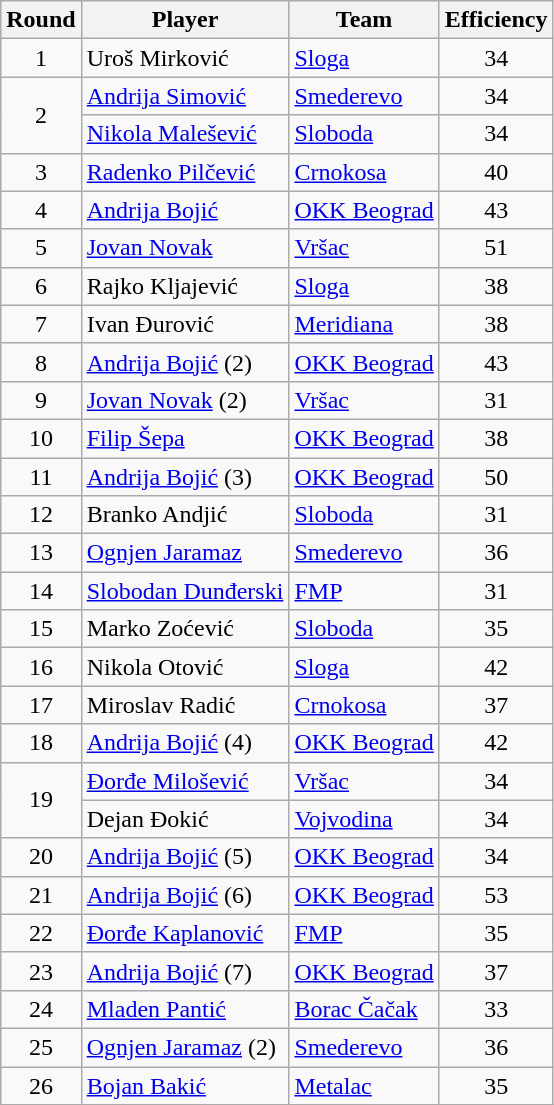<table class="wikitable sortable" style="text-align: center;">
<tr>
<th align="center">Round</th>
<th align="center">Player</th>
<th align="center">Team</th>
<th align="center">Efficiency</th>
</tr>
<tr>
<td>1</td>
<td align="left"> Uroš Mirković</td>
<td align="left"><a href='#'>Sloga</a></td>
<td>34</td>
</tr>
<tr>
<td rowspan=2>2</td>
<td align="left"> <a href='#'>Andrija Simović</a></td>
<td align="left"><a href='#'>Smederevo</a></td>
<td>34</td>
</tr>
<tr>
<td align="left"> <a href='#'>Nikola Malešević</a></td>
<td align="left"><a href='#'>Sloboda</a></td>
<td>34</td>
</tr>
<tr>
<td>3</td>
<td align="left"> <a href='#'>Radenko Pilčević</a></td>
<td align="left"><a href='#'>Crnokosa</a></td>
<td>40</td>
</tr>
<tr>
<td>4</td>
<td align="left"> <a href='#'>Andrija Bojić</a></td>
<td align="left"><a href='#'>OKK Beograd</a></td>
<td>43</td>
</tr>
<tr>
<td>5</td>
<td align="left"> <a href='#'>Jovan Novak</a></td>
<td align="left"><a href='#'>Vršac</a></td>
<td>51</td>
</tr>
<tr>
<td>6</td>
<td align="left"> Rajko Kljajević</td>
<td align="left"><a href='#'>Sloga</a></td>
<td>38</td>
</tr>
<tr>
<td>7</td>
<td align="left"> Ivan Đurović</td>
<td align="left"><a href='#'>Meridiana</a></td>
<td>38</td>
</tr>
<tr>
<td>8</td>
<td align="left"> <a href='#'>Andrija Bojić</a> (2)</td>
<td align="left"><a href='#'>OKK Beograd</a></td>
<td>43</td>
</tr>
<tr>
<td>9</td>
<td align="left"> <a href='#'>Jovan Novak</a> (2)</td>
<td align="left"><a href='#'>Vršac</a></td>
<td>31</td>
</tr>
<tr>
<td>10</td>
<td align="left"> <a href='#'>Filip Šepa</a></td>
<td align="left"><a href='#'>OKK Beograd</a></td>
<td>38</td>
</tr>
<tr>
<td>11</td>
<td align="left"> <a href='#'>Andrija Bojić</a> (3)</td>
<td align="left"><a href='#'>OKK Beograd</a></td>
<td>50</td>
</tr>
<tr>
<td>12</td>
<td align="left"> Branko Andjić</td>
<td align="left"><a href='#'>Sloboda</a></td>
<td>31</td>
</tr>
<tr>
<td>13</td>
<td align="left"> <a href='#'>Ognjen Jaramaz</a></td>
<td align="left"><a href='#'>Smederevo</a></td>
<td>36</td>
</tr>
<tr>
<td>14</td>
<td align="left"> <a href='#'>Slobodan Dunđerski</a></td>
<td align="left"><a href='#'>FMP</a></td>
<td>31</td>
</tr>
<tr>
<td>15</td>
<td align="left"> Marko Zoćević</td>
<td align="left"><a href='#'>Sloboda</a></td>
<td>35</td>
</tr>
<tr>
<td>16</td>
<td align="left"> Nikola Otović</td>
<td align="left"><a href='#'>Sloga</a></td>
<td>42</td>
</tr>
<tr>
<td>17</td>
<td align="left"> Miroslav Radić</td>
<td align="left"><a href='#'>Crnokosa</a></td>
<td>37</td>
</tr>
<tr>
<td>18</td>
<td align="left"> <a href='#'>Andrija Bojić</a> (4)</td>
<td align="left"><a href='#'>OKK Beograd</a></td>
<td>42</td>
</tr>
<tr>
<td rowspan=2>19</td>
<td align="left"> <a href='#'>Đorđe Milošević</a></td>
<td align="left"><a href='#'>Vršac</a></td>
<td>34</td>
</tr>
<tr>
<td align="left"> Dejan Đokić</td>
<td align="left"><a href='#'>Vojvodina</a></td>
<td>34</td>
</tr>
<tr>
<td>20</td>
<td align="left"> <a href='#'>Andrija Bojić</a> (5)</td>
<td align="left"><a href='#'>OKK Beograd</a></td>
<td>34</td>
</tr>
<tr>
<td>21</td>
<td align="left"> <a href='#'>Andrija Bojić</a> (6)</td>
<td align="left"><a href='#'>OKK Beograd</a></td>
<td>53</td>
</tr>
<tr>
<td>22</td>
<td align="left"> <a href='#'>Đorđe Kaplanović</a></td>
<td align="left"><a href='#'>FMP</a></td>
<td>35</td>
</tr>
<tr>
<td>23</td>
<td align="left"> <a href='#'>Andrija Bojić</a> (7)</td>
<td align="left"><a href='#'>OKK Beograd</a></td>
<td>37</td>
</tr>
<tr>
<td>24</td>
<td align="left"> <a href='#'>Mladen Pantić</a></td>
<td align="left"><a href='#'>Borac Čačak</a></td>
<td>33</td>
</tr>
<tr>
<td>25</td>
<td align="left"> <a href='#'>Ognjen Jaramaz</a> (2)</td>
<td align="left"><a href='#'>Smederevo</a></td>
<td>36</td>
</tr>
<tr>
<td>26</td>
<td align="left"> <a href='#'>Bojan Bakić</a></td>
<td align="left"><a href='#'>Metalac</a></td>
<td>35</td>
</tr>
<tr>
</tr>
</table>
